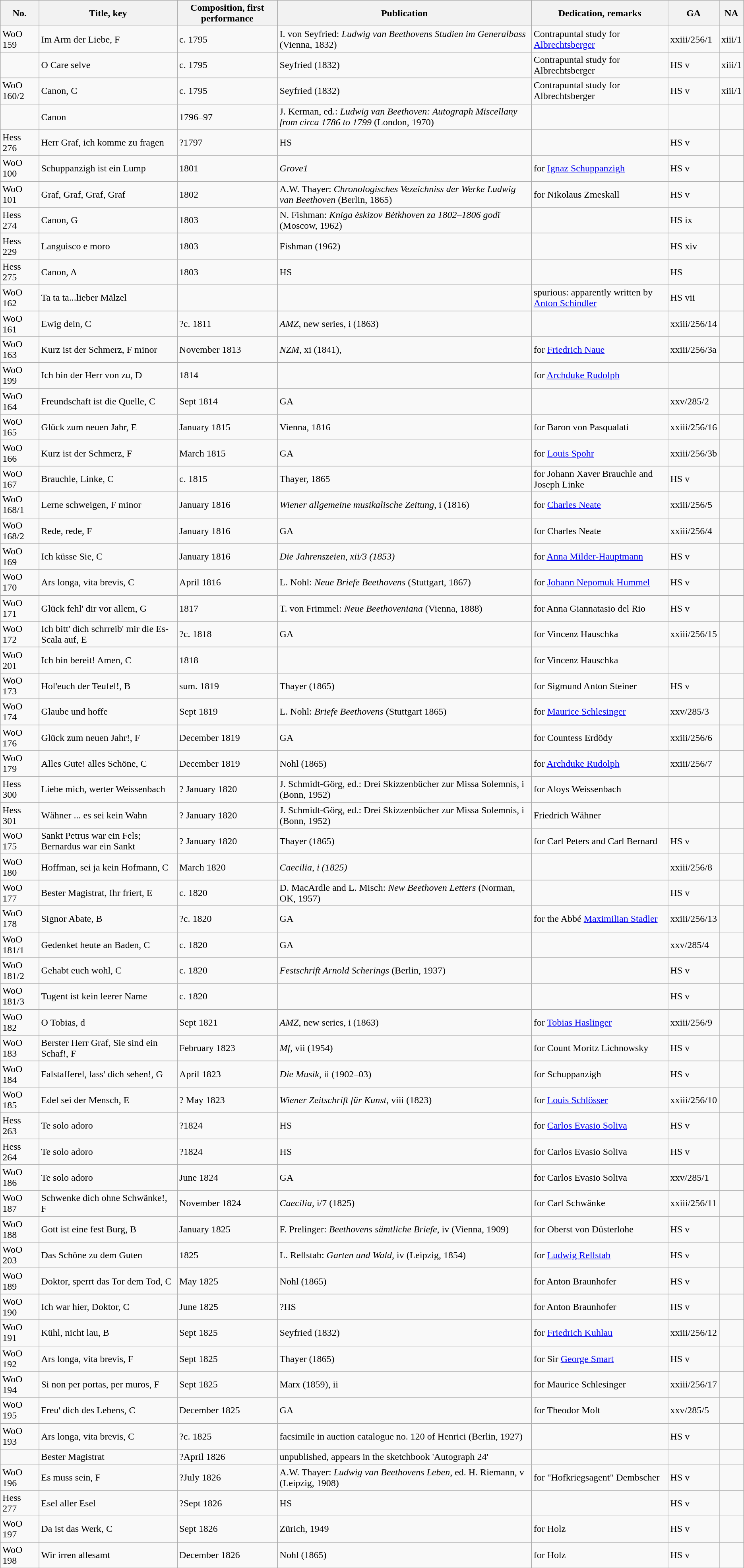<table class="wikitable sortable">
<tr>
<th>No.</th>
<th>Title, key</th>
<th>Composition, first performance</th>
<th>Publication</th>
<th>Dedication, remarks</th>
<th class="unsorable">GA</th>
<th class="unsortable">NA</th>
</tr>
<tr>
<td>WoO 159</td>
<td>Im Arm der Liebe, F</td>
<td data-sort-value="1795">c. 1795</td>
<td data-sort-value="1832">I. von Seyfried: <em>Ludwig van Beethovens Studien im Generalbass</em> (Vienna, 1832)</td>
<td>Contrapuntal study for <a href='#'>Albrechtsberger</a></td>
<td>xxiii/256/1</td>
<td>xiii/1</td>
</tr>
<tr>
<td></td>
<td>O Care selve</td>
<td data-sort-value="1795">c. 1795</td>
<td data-sort-value="1832">Seyfried (1832)</td>
<td>Contrapuntal study for Albrechtsberger</td>
<td>HS v</td>
<td>xiii/1</td>
</tr>
<tr>
<td>WoO 160/2</td>
<td>Canon, C</td>
<td data-sort-value="1795">c. 1795</td>
<td data-sort-value="1832">Seyfried (1832)</td>
<td>Contrapuntal study for Albrechtsberger</td>
<td>HS v</td>
<td>xiii/1</td>
</tr>
<tr>
<td></td>
<td>Canon</td>
<td data-sort-value="1796">1796–97</td>
<td data-sort-value="1970">J. Kerman, ed.: <em>Ludwig van Beethoven: Autograph Miscellany from circa 1786 to 1799</em> (London, 1970)</td>
<td></td>
<td></td>
<td></td>
</tr>
<tr>
<td>Hess 276</td>
<td>Herr Graf, ich komme zu fragen</td>
<td data-sort-value="1797">?1797</td>
<td data-sort-value="1957">HS</td>
<td></td>
<td>HS v</td>
<td></td>
</tr>
<tr>
<td>WoO 100</td>
<td>Schuppanzigh ist ein Lump</td>
<td data-sort-value="1801">1801</td>
<td data-sort-value="1878"><em>Grove1</em></td>
<td>for <a href='#'>Ignaz Schuppanzigh</a></td>
<td>HS v</td>
<td></td>
</tr>
<tr>
<td>WoO 101</td>
<td>Graf, Graf, Graf, Graf</td>
<td data-sort-value="1802">1802</td>
<td data-sort-value="1865">A.W. Thayer: <em>Chronologisches Vezeichniss der Werke Ludwig van Beethoven</em> (Berlin, 1865)</td>
<td>for Nikolaus Zmeskall</td>
<td>HS v</td>
<td></td>
</tr>
<tr>
<td>Hess 274</td>
<td>Canon, G</td>
<td data-sort-value="1803">1803</td>
<td data-sort-value="1962">N. Fishman: <em>Kniga ėskizov Bėtkhoven za 1802–1806 godï</em> (Moscow, 1962)</td>
<td></td>
<td>HS ix</td>
<td></td>
</tr>
<tr>
<td>Hess 229</td>
<td>Languisco e moro</td>
<td data-sort-value="1803">1803</td>
<td data-sort-value="1962">Fishman (1962)</td>
<td></td>
<td>HS xiv</td>
<td></td>
</tr>
<tr>
<td>Hess 275</td>
<td>Canon, A</td>
<td data-sort-value="1803">1803</td>
<td data-sort-value="1957">HS</td>
<td></td>
<td>HS</td>
<td></td>
</tr>
<tr>
<td>WoO 162</td>
<td>Ta ta ta...lieber Mälzel</td>
<td></td>
<td></td>
<td>spurious: apparently written by <a href='#'>Anton Schindler</a></td>
<td>HS vii</td>
<td></td>
</tr>
<tr>
<td>WoO 161</td>
<td>Ewig dein, C</td>
<td data-sort-value="1811">?c. 1811</td>
<td data-sort-value="1863"><em>AMZ</em>, new series, i (1863)</td>
<td></td>
<td>xxiii/256/14</td>
<td></td>
</tr>
<tr>
<td>WoO 163</td>
<td>Kurz ist der Schmerz, F minor</td>
<td data-sort-value="1813">November 1813</td>
<td data-sort-value="1841"><em>NZM</em>, xi (1841),</td>
<td>for <a href='#'>Friedrich Naue</a></td>
<td>xxiii/256/3a</td>
<td></td>
</tr>
<tr>
<td>WoO 199</td>
<td>Ich bin der Herr von zu, D</td>
<td data-sort-value="1814">1814</td>
<td></td>
<td>for <a href='#'>Archduke Rudolph</a></td>
<td></td>
<td></td>
</tr>
<tr>
<td>WoO 164</td>
<td>Freundschaft ist die Quelle, C</td>
<td data-sort-value="1814">Sept 1814</td>
<td data-sort-value="1862">GA</td>
<td></td>
<td>xxv/285/2</td>
<td></td>
</tr>
<tr>
<td>WoO 165</td>
<td>Glück zum neuen Jahr, E</td>
<td data-sort-value="1815">January 1815</td>
<td data-sort-value="1816">Vienna, 1816</td>
<td>for Baron von Pasqualati</td>
<td>xxiii/256/16</td>
<td></td>
</tr>
<tr>
<td>WoO 166</td>
<td>Kurz ist der Schmerz, F</td>
<td data-sort-value="1815">March 1815</td>
<td data-sort-value="1862">GA</td>
<td>for <a href='#'>Louis Spohr</a></td>
<td>xxiii/256/3b</td>
<td></td>
</tr>
<tr>
<td>WoO 167</td>
<td>Brauchle, Linke, C</td>
<td data-sort-value="1815">c. 1815</td>
<td data-sort-value="1865">Thayer, 1865</td>
<td>for Johann Xaver Brauchle and Joseph Linke</td>
<td>HS v</td>
<td></td>
</tr>
<tr>
<td>WoO 168/1</td>
<td>Lerne schweigen, F minor</td>
<td data-sort-value="1816">January 1816</td>
<td data-sort-value="1816"><em>Wiener allgemeine musikalische Zeitung</em>, i (1816)</td>
<td>for <a href='#'>Charles Neate</a></td>
<td>xxiii/256/5</td>
<td></td>
</tr>
<tr>
<td>WoO 168/2</td>
<td>Rede, rede, F</td>
<td data-sort-value="1816">January 1816</td>
<td data-sort-value="1862">GA</td>
<td>for Charles Neate</td>
<td>xxiii/256/4</td>
<td></td>
</tr>
<tr>
<td>WoO 169</td>
<td>Ich küsse Sie, C</td>
<td data-sort-value="1816">January 1816</td>
<td data-sort-value="1853"><em>Die Jahrenszeien, xii/3 (1853)</em></td>
<td>for <a href='#'>Anna Milder-Hauptmann</a></td>
<td>HS v</td>
<td></td>
</tr>
<tr>
<td>WoO 170</td>
<td>Ars longa, vita brevis, C</td>
<td data-sort-value="1816">April 1816</td>
<td data-sort-value="1867">L. Nohl: <em>Neue Briefe Beethovens</em> (Stuttgart, 1867)</td>
<td>for <a href='#'>Johann Nepomuk Hummel</a></td>
<td>HS v</td>
<td></td>
</tr>
<tr>
<td>WoO 171</td>
<td>Glück fehl' dir vor allem, G</td>
<td data-sort-value="1817">1817</td>
<td data-sort-value="1888">T. von Frimmel: <em>Neue Beethoveniana</em> (Vienna, 1888)</td>
<td>for Anna Giannatasio del Rio</td>
<td>HS v</td>
<td></td>
</tr>
<tr>
<td>WoO 172</td>
<td>Ich bitt' dich schrreib' mir die Es-Scala auf, E</td>
<td data-sort-value="1818">?c. 1818</td>
<td data-sort-value="1862">GA</td>
<td>for Vincenz Hauschka</td>
<td>xxiii/256/15</td>
<td></td>
</tr>
<tr>
<td>WoO 201</td>
<td>Ich bin bereit! Amen, C</td>
<td data-sort-value="1818">1818</td>
<td></td>
<td>for Vincenz Hauschka</td>
<td></td>
<td></td>
</tr>
<tr>
<td>WoO 173</td>
<td>Hol'euch der Teufel!, B</td>
<td data-sort-value="1819-06">sum. 1819</td>
<td data-sort-value="1865">Thayer (1865)</td>
<td>for Sigmund Anton Steiner</td>
<td>HS v</td>
<td></td>
</tr>
<tr>
<td>WoO 174</td>
<td>Glaube und hoffe</td>
<td data-sort-value="1819-09">Sept 1819</td>
<td data-sort-value="1865">L. Nohl: <em>Briefe Beethovens</em> (Stuttgart 1865)</td>
<td>for <a href='#'>Maurice Schlesinger</a></td>
<td>xxv/285/3</td>
<td></td>
</tr>
<tr>
<td>WoO 176</td>
<td>Glück zum neuen Jahr!, F</td>
<td data-sort-value="1819-12">December 1819</td>
<td data-sort-value="1862">GA</td>
<td>for Countess Erdödy</td>
<td>xxiii/256/6</td>
<td></td>
</tr>
<tr>
<td>WoO 179</td>
<td>Alles Gute! alles Schöne, C</td>
<td data-sort-value="1819-12">December 1819</td>
<td data-sort-value="1865">Nohl (1865)</td>
<td>for <a href='#'>Archduke Rudolph</a></td>
<td>xxiii/256/7</td>
<td></td>
</tr>
<tr>
<td>Hess 300</td>
<td>Liebe mich, werter Weissenbach</td>
<td data-sort-value="1820-01">? January 1820</td>
<td data-sort-value="1952">J. Schmidt-Görg, ed.: Drei Skizzenbücher zur Missa Solemnis, i (Bonn, 1952)</td>
<td>for Aloys Weissenbach</td>
<td></td>
<td></td>
</tr>
<tr>
<td>Hess 301</td>
<td>Wähner ... es sei kein Wahn</td>
<td data-sort-value="1820-01">? January 1820</td>
<td data-sort-value="1952">J. Schmidt-Görg, ed.: Drei Skizzenbücher zur Missa Solemnis, i (Bonn, 1952)</td>
<td>Friedrich Wähner</td>
<td></td>
<td></td>
</tr>
<tr>
<td>WoO 175</td>
<td>Sankt Petrus war ein Fels; Bernardus war ein Sankt</td>
<td data-sort-value="1820-01">? January 1820</td>
<td data-sort-value="1865">Thayer (1865)</td>
<td>for Carl Peters and Carl Bernard</td>
<td>HS v</td>
<td></td>
</tr>
<tr>
<td>WoO 180</td>
<td>Hoffman, sei ja kein Hofmann, C</td>
<td data-sort-value="1820=03">March 1820</td>
<td data-sort-value="1825"><em>Caecilia, i (1825)</em></td>
<td></td>
<td>xxiii/256/8</td>
<td></td>
</tr>
<tr>
<td>WoO 177</td>
<td>Bester Magistrat, Ihr friert, E</td>
<td data-sort-value="1820">c. 1820</td>
<td data-sort-value="1957">D. MacArdle and L. Misch: <em>New Beethoven Letters</em> (Norman, OK, 1957)</td>
<td></td>
<td>HS v</td>
<td></td>
</tr>
<tr>
<td>WoO 178</td>
<td>Signor Abate, B</td>
<td data-sort-value="1820">?c. 1820</td>
<td data-sort-value="1862">GA</td>
<td>for the Abbé <a href='#'>Maximilian Stadler</a></td>
<td>xxiii/256/13</td>
<td></td>
</tr>
<tr>
<td>WoO 181/1</td>
<td>Gedenket heute an Baden, C</td>
<td data-sort-value="1820">c. 1820</td>
<td data-sort-value="1862">GA</td>
<td></td>
<td>xxv/285/4</td>
<td></td>
</tr>
<tr>
<td>WoO 181/2</td>
<td>Gehabt euch wohl, C</td>
<td data-sort-value="1820">c. 1820</td>
<td data-sort-value="1937"><em>Festschrift Arnold Scherings</em> (Berlin, 1937)</td>
<td></td>
<td>HS v</td>
<td></td>
</tr>
<tr>
<td>WoO 181/3</td>
<td>Tugent ist kein leerer Name</td>
<td data-sort-value="1820">c. 1820</td>
<td></td>
<td></td>
<td>HS v</td>
<td></td>
</tr>
<tr>
<td>WoO 182</td>
<td>O Tobias, d</td>
<td data-sort-value="1821-09">Sept 1821</td>
<td data-sort-value="1863"><em>AMZ</em>, new series, i (1863)</td>
<td>for <a href='#'>Tobias Haslinger</a></td>
<td>xxiii/256/9</td>
<td></td>
</tr>
<tr>
<td>WoO 183</td>
<td>Berster Herr Graf, Sie sind ein Schaf!, F</td>
<td data-sort-value="1823">February 1823</td>
<td data-sort-value="1954"><em>Mf</em>, vii (1954)</td>
<td>for Count Moritz Lichnowsky</td>
<td>HS v</td>
<td></td>
</tr>
<tr>
<td>WoO 184</td>
<td>Falstafferel, lass' dich sehen!, G</td>
<td data-sort-value="1823-04">April 1823</td>
<td data-sort-value="1902"><em>Die Musik</em>, ii (1902–03)</td>
<td>for Schuppanzigh</td>
<td>HS v</td>
<td></td>
</tr>
<tr>
<td>WoO 185</td>
<td>Edel sei der Mensch, E</td>
<td data-sort-value="1823">? May 1823</td>
<td data-sort-value="1823"><em>Wiener Zeitschrift für Kunst</em>, viii (1823)</td>
<td>for <a href='#'>Louis Schlösser</a></td>
<td>xxiii/256/10</td>
<td></td>
</tr>
<tr>
<td>Hess 263</td>
<td>Te solo adoro</td>
<td data-sort-value="1824">?1824</td>
<td data-sort-value="1957">HS</td>
<td>for <a href='#'>Carlos Evasio Soliva</a></td>
<td>HS v</td>
<td></td>
</tr>
<tr>
<td>Hess 264</td>
<td>Te solo adoro</td>
<td data-sort-value="1824">?1824</td>
<td data-sort-value="1957">HS</td>
<td>for Carlos Evasio Soliva</td>
<td>HS v</td>
<td></td>
</tr>
<tr>
<td>WoO 186</td>
<td>Te solo adoro</td>
<td data-sort-value="1824-06">June 1824</td>
<td data-sort-value="1862">GA</td>
<td>for Carlos Evasio Soliva</td>
<td>xxv/285/1</td>
<td></td>
</tr>
<tr>
<td>WoO 187</td>
<td>Schwenke dich ohne Schwänke!, F</td>
<td data-sort-value="1824-11">November 1824</td>
<td data-sort-value="1825"><em>Caecilia</em>, i/7 (1825)</td>
<td>for Carl Schwänke</td>
<td>xxiii/256/11</td>
<td></td>
</tr>
<tr>
<td>WoO 188</td>
<td>Gott ist eine fest Burg, B</td>
<td data-sort-value="1825">January 1825</td>
<td data-sort-value="1909">F. Prelinger: <em>Beethovens sämtliche Briefe</em>, iv (Vienna, 1909)</td>
<td>for Oberst von Düsterlohe</td>
<td>HS v</td>
<td></td>
</tr>
<tr>
<td>WoO 203</td>
<td>Das Schöne zu dem Guten</td>
<td data-sort-value="1825">1825</td>
<td data-sort-value="1854">L. Rellstab: <em>Garten und Wald</em>, iv (Leipzig, 1854)</td>
<td>for <a href='#'>Ludwig Rellstab</a></td>
<td>HS v</td>
<td></td>
</tr>
<tr>
<td>WoO 189</td>
<td>Doktor, sperrt das Tor dem Tod, C</td>
<td data-sort-value="1825">May 1825</td>
<td data-sort-value="1865">Nohl (1865)</td>
<td>for Anton Braunhofer</td>
<td>HS v</td>
<td></td>
</tr>
<tr>
<td>WoO 190</td>
<td>Ich war hier, Doktor, C</td>
<td data-sort-value="1825=06">June 1825</td>
<td data-sort-value="1957">?HS</td>
<td>for Anton Braunhofer</td>
<td>HS v</td>
<td></td>
</tr>
<tr>
<td>WoO 191</td>
<td>Kühl, nicht lau, B</td>
<td data-sort-value="1825-09">Sept 1825</td>
<td data-sort-value="1832">Seyfried (1832)</td>
<td>for <a href='#'>Friedrich Kuhlau</a></td>
<td>xxiii/256/12</td>
<td></td>
</tr>
<tr>
<td>WoO 192</td>
<td>Ars longa, vita brevis, F</td>
<td data-sort-value="1825-09">Sept 1825</td>
<td data-sort-value="1865">Thayer (1865)</td>
<td>for Sir <a href='#'>George Smart</a></td>
<td>HS v</td>
<td></td>
</tr>
<tr>
<td>WoO 194</td>
<td>Si non per portas, per muros, F</td>
<td data-sort-value="1825-09">Sept 1825</td>
<td data-sort-value="1859">Marx (1859), ii</td>
<td>for Maurice Schlesinger</td>
<td>xxiii/256/17</td>
<td></td>
</tr>
<tr>
<td>WoO 195</td>
<td>Freu' dich des Lebens, C</td>
<td data-sort-value="1825-09">December 1825</td>
<td data-sort-value="1862">GA</td>
<td>for Theodor Molt</td>
<td>xxv/285/5</td>
<td></td>
</tr>
<tr>
<td>WoO 193</td>
<td>Ars longa, vita brevis, C</td>
<td data-sort-value="1825">?c. 1825</td>
<td data-sort-value="1927">facsimile in auction catalogue no. 120 of Henrici (Berlin, 1927)</td>
<td></td>
<td>HS v</td>
<td></td>
</tr>
<tr>
<td></td>
<td>Bester Magistrat</td>
<td data-sort-value="1826">?April 1826</td>
<td>unpublished, appears in the sketchbook 'Autograph 24'</td>
<td></td>
<td></td>
<td></td>
</tr>
<tr>
<td>WoO 196</td>
<td>Es muss sein, F</td>
<td data-sort-value="1826">?July 1826</td>
<td data-sort-value="1908">A.W. Thayer: <em>Ludwig van Beethovens Leben</em>, ed. H. Riemann, v (Leipzig, 1908)</td>
<td>for "Hofkriegsagent" Dembscher</td>
<td>HS v</td>
<td></td>
</tr>
<tr>
<td>Hess 277</td>
<td>Esel aller Esel</td>
<td data-sort-value="1826">?Sept 1826</td>
<td data-sort-value="1957">HS</td>
<td></td>
<td>HS v</td>
<td></td>
</tr>
<tr>
<td>WoO 197</td>
<td>Da ist das Werk, C</td>
<td data-sort-value="1826-09">Sept 1826</td>
<td data-sort-value="1949">Zürich, 1949</td>
<td>for Holz</td>
<td>HS v</td>
<td></td>
</tr>
<tr>
<td>WoO 198</td>
<td>Wir irren allesamt</td>
<td data-sort-value="1826-12">December 1826</td>
<td data-sort-value="1865">Nohl (1865)</td>
<td>for Holz</td>
<td>HS v</td>
<td></td>
</tr>
</table>
